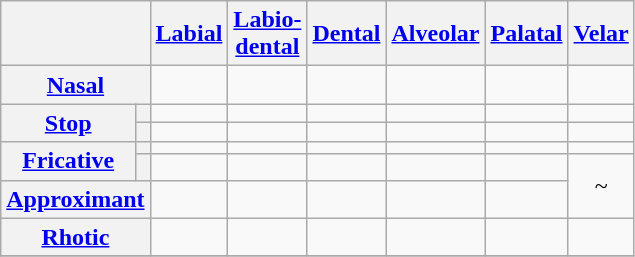<table class="wikitable" style="text-align: center;">
<tr>
<th colspan="2"></th>
<th><a href='#'>Labial</a></th>
<th><a href='#'>Labio-<br>dental</a></th>
<th><a href='#'>Dental</a></th>
<th><a href='#'>Alveolar</a></th>
<th><a href='#'>Palatal</a></th>
<th><a href='#'>Velar</a></th>
</tr>
<tr>
<th colspan="2"><a href='#'>Nasal</a></th>
<td></td>
<td></td>
<td></td>
<td></td>
<td></td>
<td></td>
</tr>
<tr>
<th rowspan="2"><a href='#'>Stop</a></th>
<th></th>
<td></td>
<td></td>
<td></td>
<td></td>
<td></td>
<td></td>
</tr>
<tr>
<th></th>
<td></td>
<td></td>
<td></td>
<td></td>
<td></td>
<td></td>
</tr>
<tr>
<th rowspan="2"><a href='#'>Fricative</a></th>
<th></th>
<td></td>
<td></td>
<td></td>
<td></td>
<td></td>
<td></td>
</tr>
<tr>
<th></th>
<td></td>
<td></td>
<td></td>
<td></td>
<td></td>
<td rowspan="2">~</td>
</tr>
<tr>
<th colspan="2"><a href='#'>Approximant</a></th>
<td></td>
<td></td>
<td></td>
<td></td>
<td></td>
</tr>
<tr>
<th colspan="2"><a href='#'>Rhotic</a></th>
<td></td>
<td></td>
<td></td>
<td></td>
<td></td>
<td></td>
</tr>
<tr>
</tr>
</table>
